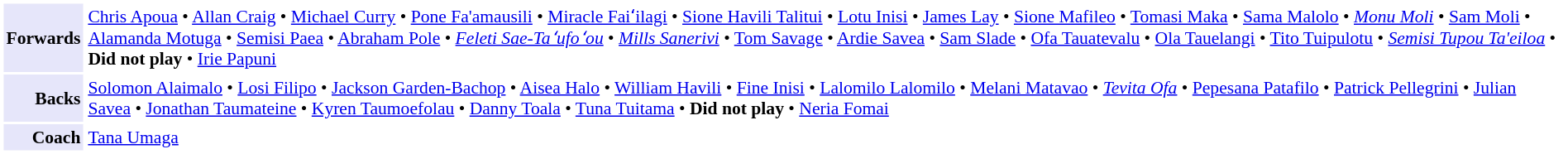<table cellpadding="2" style="border: 1px solid white; font-size:90%;">
<tr>
<td style="text-align:right" bgcolor="lavender"><strong>Forwards</strong></td>
<td style="text-align:left"><a href='#'>Chris Apoua</a> • <a href='#'>Allan Craig</a> • <a href='#'>Michael Curry</a> • <a href='#'>Pone Fa'amausili</a> • <a href='#'>Miracle Faiʻilagi</a> • <a href='#'>Sione Havili Talitui</a> • <a href='#'>Lotu Inisi</a> • <a href='#'>James Lay</a> • <a href='#'>Sione Mafileo</a> • <a href='#'>Tomasi Maka</a> • <a href='#'>Sama Malolo</a> • <em><a href='#'>Monu Moli</a></em> • <a href='#'>Sam Moli</a> • <a href='#'>Alamanda Motuga</a> • <a href='#'>Semisi Paea</a> • <a href='#'>Abraham Pole</a> • <em><a href='#'>Feleti Sae-Taʻufoʻou</a></em> • <em><a href='#'>Mills Sanerivi</a></em> • <a href='#'>Tom Savage</a> • <a href='#'>Ardie Savea</a> • <a href='#'>Sam Slade</a> • <a href='#'>Ofa Tauatevalu</a> • <a href='#'>Ola Tauelangi</a> • <a href='#'>Tito Tuipulotu</a> • <em><a href='#'>Semisi Tupou Ta'eiloa</a></em> • <strong>Did not play</strong> • <a href='#'>Irie Papuni</a></td>
</tr>
<tr>
<td style="text-align:right" bgcolor="lavender"><strong>Backs</strong></td>
<td style="text-align:left"><a href='#'>Solomon Alaimalo</a> • <a href='#'>Losi Filipo</a> • <a href='#'>Jackson Garden-Bachop</a> • <a href='#'>Aisea Halo</a> • <a href='#'>William Havili</a> • <a href='#'>Fine Inisi</a> • <a href='#'>Lalomilo Lalomilo</a> • <a href='#'>Melani Matavao</a> • <em><a href='#'>Tevita Ofa</a></em> • <a href='#'>Pepesana Patafilo</a> • <a href='#'>Patrick Pellegrini</a> • <a href='#'>Julian Savea</a> • <a href='#'>Jonathan Taumateine</a> • <a href='#'>Kyren Taumoefolau</a> • <a href='#'>Danny Toala</a> • <a href='#'>Tuna Tuitama</a> • <strong>Did not play</strong> • <a href='#'>Neria Fomai</a></td>
</tr>
<tr>
<td style="text-align:right" bgcolor="lavender"><strong>Coach</strong></td>
<td style="text-align:left"><a href='#'>Tana Umaga</a></td>
</tr>
</table>
